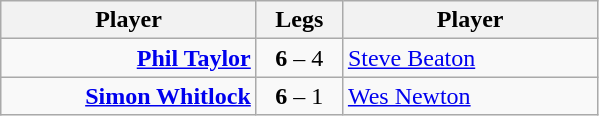<table class=wikitable style="text-align:center">
<tr>
<th width=163>Player</th>
<th width=50>Legs</th>
<th width=163>Player</th>
</tr>
<tr align=left>
<td align=right><strong><a href='#'>Phil Taylor</a></strong> </td>
<td align=center><strong>6</strong> – 4</td>
<td> <a href='#'>Steve Beaton</a></td>
</tr>
<tr align=left>
<td align=right><strong><a href='#'>Simon Whitlock</a></strong> </td>
<td align=center><strong>6</strong> – 1</td>
<td> <a href='#'>Wes Newton</a></td>
</tr>
</table>
